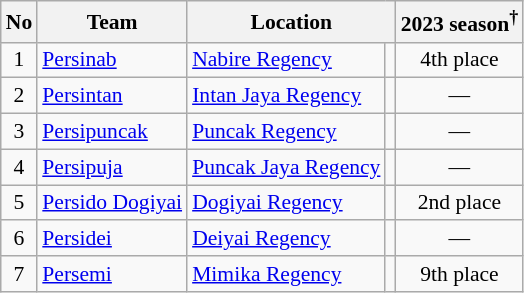<table class="wikitable sortable" style="font-size:90%;">
<tr>
<th>No</th>
<th>Team</th>
<th colspan="2">Location</th>
<th>2023 season<sup>†</sup></th>
</tr>
<tr>
<td align="center">1</td>
<td><a href='#'>Persinab</a></td>
<td><a href='#'>Nabire Regency</a></td>
<td></td>
<td align="center">4th place</td>
</tr>
<tr>
<td align="center">2</td>
<td><a href='#'>Persintan</a></td>
<td><a href='#'>Intan Jaya Regency</a></td>
<td></td>
<td align="center">—</td>
</tr>
<tr>
<td align="center">3</td>
<td><a href='#'>Persipuncak</a></td>
<td><a href='#'>Puncak Regency</a></td>
<td></td>
<td align="center">—</td>
</tr>
<tr>
<td align="center">4</td>
<td><a href='#'>Persipuja</a></td>
<td><a href='#'>Puncak Jaya Regency</a></td>
<td></td>
<td align="center">—</td>
</tr>
<tr>
<td align="center">5</td>
<td><a href='#'>Persido Dogiyai</a></td>
<td><a href='#'>Dogiyai Regency</a></td>
<td></td>
<td align="center">2nd place</td>
</tr>
<tr>
<td align="center">6</td>
<td><a href='#'>Persidei</a></td>
<td><a href='#'>Deiyai Regency</a></td>
<td></td>
<td align="center">—</td>
</tr>
<tr>
<td align="center">7</td>
<td><a href='#'>Persemi</a></td>
<td><a href='#'>Mimika Regency</a></td>
<td></td>
<td align="center">9th place</td>
</tr>
</table>
